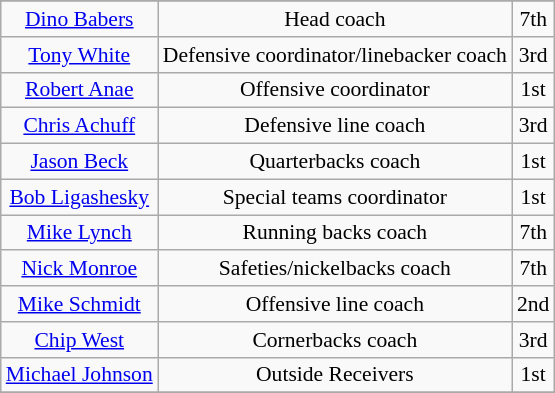<table class="wikitable" border="1" style="font-size:90%; text-align: center;">
<tr>
</tr>
<tr>
<td><a href='#'>Dino Babers</a></td>
<td>Head coach</td>
<td>7th</td>
</tr>
<tr>
<td><a href='#'>Tony White</a></td>
<td>Defensive coordinator/linebacker coach</td>
<td>3rd</td>
</tr>
<tr>
<td><a href='#'>Robert Anae</a></td>
<td>Offensive coordinator</td>
<td>1st</td>
</tr>
<tr>
<td><a href='#'>Chris Achuff</a></td>
<td>Defensive line coach</td>
<td>3rd</td>
</tr>
<tr>
<td><a href='#'>Jason Beck</a></td>
<td>Quarterbacks coach</td>
<td>1st</td>
</tr>
<tr>
<td><a href='#'>Bob Ligashesky</a></td>
<td>Special teams coordinator</td>
<td>1st</td>
</tr>
<tr>
<td><a href='#'>Mike Lynch</a></td>
<td>Running backs coach</td>
<td>7th</td>
</tr>
<tr>
<td><a href='#'>Nick Monroe</a></td>
<td>Safeties/nickelbacks coach</td>
<td>7th</td>
</tr>
<tr>
<td><a href='#'>Mike Schmidt</a></td>
<td>Offensive line coach</td>
<td>2nd</td>
</tr>
<tr>
<td><a href='#'>Chip West</a></td>
<td>Cornerbacks coach</td>
<td>3rd</td>
</tr>
<tr>
<td><a href='#'>Michael Johnson</a></td>
<td>Outside Receivers</td>
<td>1st</td>
</tr>
<tr>
</tr>
</table>
